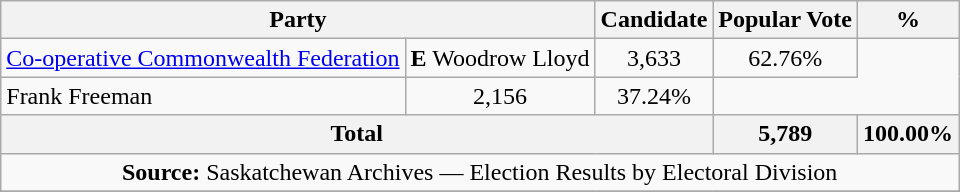<table class="wikitable">
<tr>
<th colspan="2">Party</th>
<th>Candidate</th>
<th>Popular Vote</th>
<th>%</th>
</tr>
<tr>
<td><a href='#'>Co-operative Commonwealth Federation</a></td>
<td><strong>E</strong> Woodrow Lloyd</td>
<td align=center>3,633</td>
<td align=center>62.76%</td>
</tr>
<tr>
<td>Frank Freeman</td>
<td align=center>2,156</td>
<td align=center>37.24%</td>
</tr>
<tr>
<th colspan="3">Total</th>
<th>5,789</th>
<th>100.00%</th>
</tr>
<tr>
<td colspan="5" align="center"><strong>Source:</strong> Saskatchewan Archives  — Election Results by Electoral Division</td>
</tr>
<tr>
</tr>
</table>
